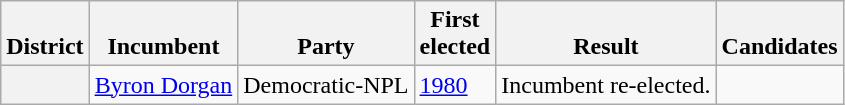<table class=wikitable>
<tr valign=bottom>
<th>District</th>
<th>Incumbent</th>
<th>Party</th>
<th>First<br>elected</th>
<th>Result</th>
<th>Candidates</th>
</tr>
<tr>
<th></th>
<td><a href='#'>Byron Dorgan</a></td>
<td>Democratic-NPL</td>
<td><a href='#'>1980</a></td>
<td>Incumbent re-elected.</td>
<td nowrap></td>
</tr>
</table>
